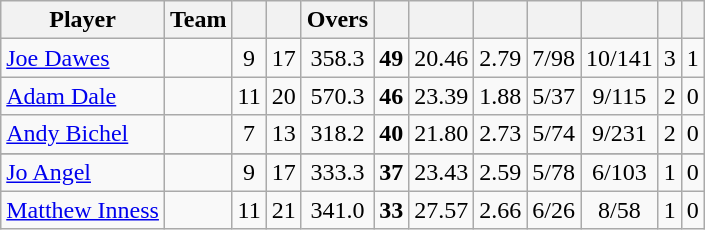<table class="wikitable sortable" style="text-align:center">
<tr>
<th class="unsortable">Player</th>
<th>Team</th>
<th></th>
<th></th>
<th>Overs</th>
<th></th>
<th></th>
<th></th>
<th></th>
<th></th>
<th></th>
<th></th>
</tr>
<tr>
<td style="text-align:left"><a href='#'>Joe Dawes</a></td>
<td style="text-align:left"></td>
<td>9</td>
<td>17</td>
<td>358.3</td>
<td><strong>49</strong></td>
<td>20.46</td>
<td>2.79</td>
<td>7/98</td>
<td>10/141</td>
<td>3</td>
<td>1</td>
</tr>
<tr>
<td style="text-align:left"><a href='#'>Adam Dale</a></td>
<td style="text-align:left"></td>
<td>11</td>
<td>20</td>
<td>570.3</td>
<td><strong>46</strong></td>
<td>23.39</td>
<td>1.88</td>
<td>5/37</td>
<td>9/115</td>
<td>2</td>
<td>0</td>
</tr>
<tr>
<td style="text-align:left"><a href='#'>Andy Bichel</a></td>
<td style="text-align:left"></td>
<td>7</td>
<td>13</td>
<td>318.2</td>
<td><strong>40</strong></td>
<td>21.80</td>
<td>2.73</td>
<td>5/74</td>
<td>9/231</td>
<td>2</td>
<td>0</td>
</tr>
<tr>
</tr>
<tr>
<td style="text-align:left"><a href='#'>Jo Angel</a></td>
<td style="text-align:left"></td>
<td>9</td>
<td>17</td>
<td>333.3</td>
<td><strong>37</strong></td>
<td>23.43</td>
<td>2.59</td>
<td>5/78</td>
<td>6/103</td>
<td>1</td>
<td>0</td>
</tr>
<tr>
<td style="text-align:left"><a href='#'>Matthew Inness</a></td>
<td style="text-align:left"></td>
<td>11</td>
<td>21</td>
<td>341.0</td>
<td><strong>33</strong></td>
<td>27.57</td>
<td>2.66</td>
<td>6/26</td>
<td>8/58</td>
<td>1</td>
<td>0</td>
</tr>
</table>
